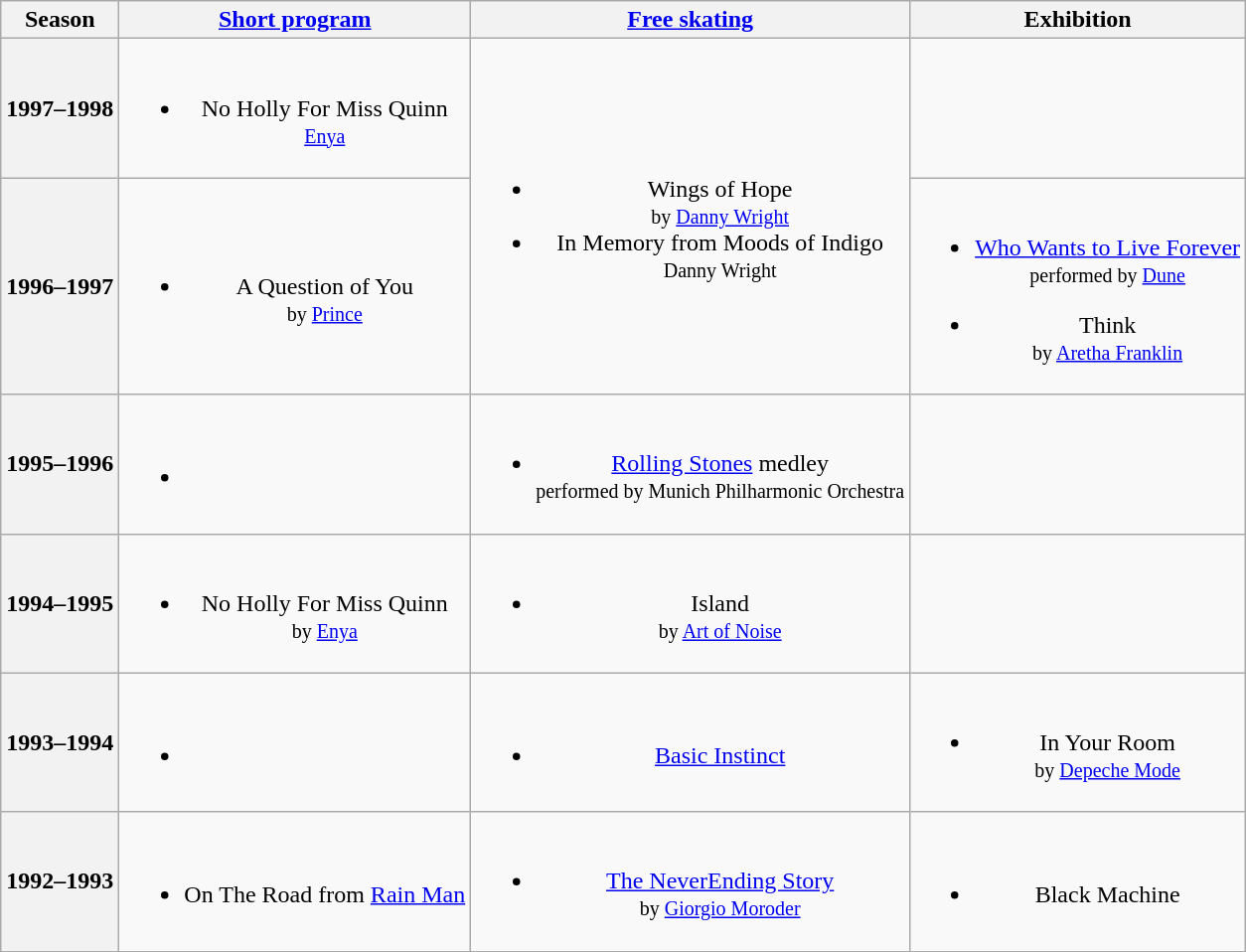<table class="wikitable" style="text-align:center">
<tr>
<th>Season</th>
<th><a href='#'>Short program</a></th>
<th><a href='#'>Free skating</a></th>
<th>Exhibition</th>
</tr>
<tr>
<th>1997–1998</th>
<td><br><ul><li>No Holly For Miss Quinn <br><small> <a href='#'>Enya</a> </small></li></ul></td>
<td rowspan=2><br><ul><li>Wings of Hope <br><small> by <a href='#'>Danny Wright</a> </small></li><li>In Memory from Moods of Indigo <br><small> Danny Wright </small></li></ul></td>
<td></td>
</tr>
<tr>
<th>1996–1997</th>
<td><br><ul><li>A Question of You <br><small> by <a href='#'>Prince</a> </small></li></ul></td>
<td><br><ul><li><a href='#'>Who Wants to Live Forever</a> <br><small> performed by <a href='#'>Dune</a> </small></li></ul><ul><li>Think <br><small> by <a href='#'>Aretha Franklin</a> </small></li></ul></td>
</tr>
<tr>
<th>1995–1996</th>
<td><br><ul><li></li></ul></td>
<td><br><ul><li><a href='#'>Rolling Stones</a> medley <br><small> performed by Munich Philharmonic Orchestra </small></li></ul></td>
<td></td>
</tr>
<tr>
<th>1994–1995</th>
<td><br><ul><li>No Holly For Miss Quinn <br><small> by <a href='#'>Enya</a> </small></li></ul></td>
<td><br><ul><li>Island <br><small> by <a href='#'>Art of Noise</a> </small></li></ul></td>
<td></td>
</tr>
<tr>
<th>1993–1994</th>
<td><br><ul><li></li></ul></td>
<td><br><ul><li><a href='#'>Basic Instinct</a></li></ul></td>
<td><br><ul><li>In Your Room <br><small> by <a href='#'>Depeche Mode</a> </small></li></ul></td>
</tr>
<tr>
<th>1992–1993</th>
<td><br><ul><li>On The Road from <a href='#'>Rain Man</a></li></ul></td>
<td><br><ul><li><a href='#'>The NeverEnding Story</a> <br><small> by <a href='#'>Giorgio Moroder</a> </small></li></ul></td>
<td><br><ul><li>Black Machine</li></ul></td>
</tr>
</table>
